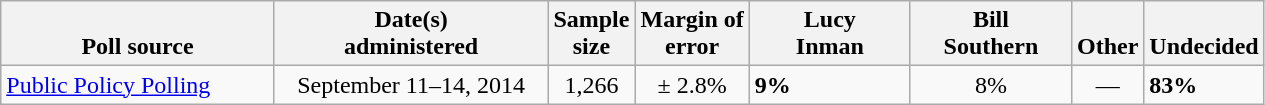<table class="wikitable">
<tr valign= bottom>
<th style="width:175px;">Poll source</th>
<th style="width:175px;">Date(s)<br>administered</th>
<th class=small>Sample<br>size</th>
<th class=small>Margin of<br>error</th>
<th style="width:100px;">Lucy<br>Inman</th>
<th style="width:100px;">Bill<br>Southern</th>
<th>Other</th>
<th>Undecided</th>
</tr>
<tr>
<td><a href='#'>Public Policy Polling</a></td>
<td align=center>September 11–14, 2014</td>
<td align=center>1,266</td>
<td align=center>± 2.8%</td>
<td><strong>9%</strong></td>
<td align=center>8%</td>
<td align=center>—</td>
<td><strong>83%</strong></td>
</tr>
</table>
